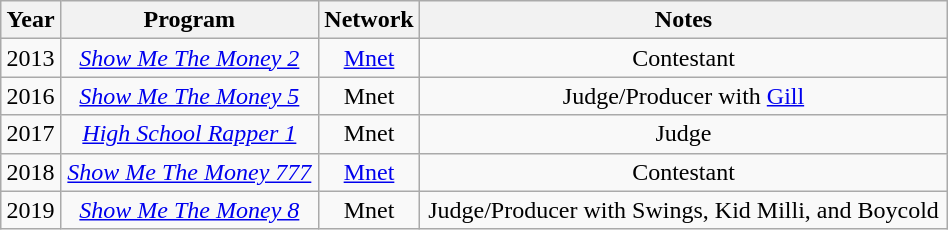<table class="wikitable" style="text-align:center; width:50%">
<tr>
<th>Year</th>
<th>Program</th>
<th>Network</th>
<th>Notes</th>
</tr>
<tr>
<td>2013</td>
<td><a href='#'><em>Show Me The Money 2</em></a></td>
<td><a href='#'>Mnet</a></td>
<td>Contestant</td>
</tr>
<tr>
<td>2016</td>
<td><a href='#'><em>Show Me The Money 5</em></a></td>
<td>Mnet</td>
<td>Judge/Producer with <a href='#'>Gill</a></td>
</tr>
<tr>
<td>2017</td>
<td><em><a href='#'>High School Rapper 1</a></em></td>
<td>Mnet</td>
<td>Judge</td>
</tr>
<tr>
<td>2018</td>
<td><em><a href='#'>Show Me The Money 777</a></em></td>
<td><a href='#'>Mnet</a></td>
<td>Contestant</td>
</tr>
<tr>
<td>2019</td>
<td><a href='#'><em>Show Me The Money 8</em></a></td>
<td>Mnet</td>
<td>Judge/Producer with Swings, Kid Milli, and Boycold</td>
</tr>
</table>
